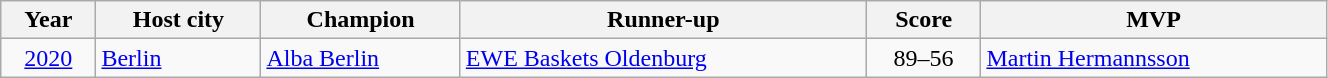<table class="wikitable" width=70%>
<tr>
<th>Year</th>
<th>Host city</th>
<th>Champion</th>
<th>Runner-up</th>
<th>Score</th>
<th>MVP</th>
</tr>
<tr>
<td align="center"><a href='#'>2020</a></td>
<td><a href='#'>Berlin</a></td>
<td><a href='#'>Alba Berlin</a></td>
<td><a href='#'>EWE Baskets Oldenburg</a></td>
<td align="center">89–56</td>
<td><a href='#'>Martin Hermannsson</a></td>
</tr>
</table>
